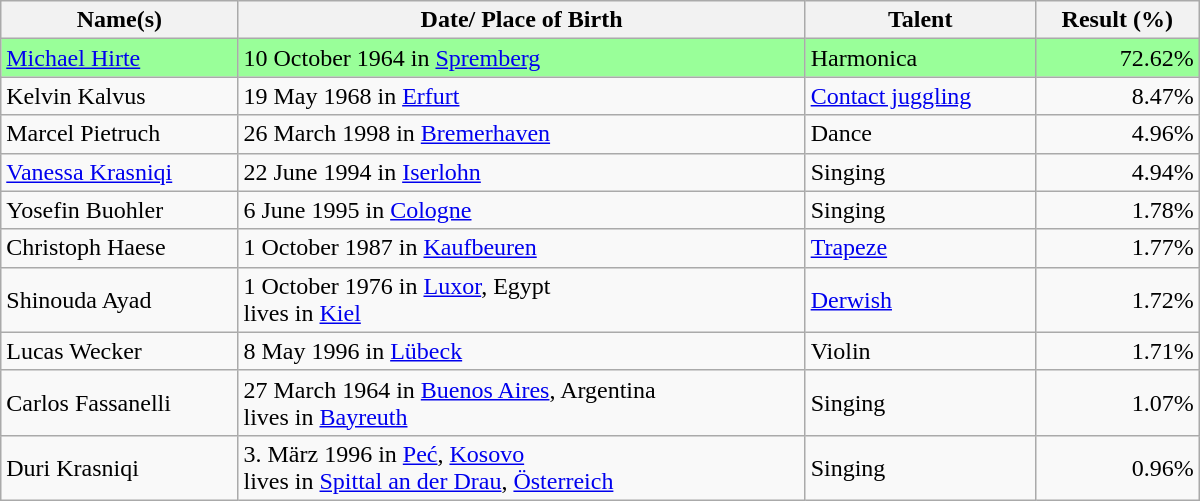<table class="wikitable" style="width:50em">
<tr class="hintergrundfarbe5">
<th>Name(s)</th>
<th>Date/ Place of Birth</th>
<th>Talent</th>
<th>Result (%)</th>
</tr>
<tr style="background:#9f9;">
<td><a href='#'>Michael Hirte</a></td>
<td>10 October 1964 in <a href='#'>Spremberg</a></td>
<td>Harmonica</td>
<td style="text-align:right;">72.62%</td>
</tr>
<tr>
<td>Kelvin Kalvus</td>
<td>19 May 1968 in <a href='#'>Erfurt</a></td>
<td><a href='#'>Contact juggling</a></td>
<td style="text-align:right;">8.47%</td>
</tr>
<tr>
<td>Marcel Pietruch</td>
<td>26 March 1998 in <a href='#'>Bremerhaven</a></td>
<td>Dance</td>
<td style="text-align:right;">4.96%</td>
</tr>
<tr>
<td><a href='#'>Vanessa Krasniqi</a></td>
<td>22 June 1994 in <a href='#'>Iserlohn</a></td>
<td>Singing</td>
<td style="text-align:right;">4.94%</td>
</tr>
<tr>
<td>Yosefin Buohler</td>
<td>6 June 1995 in <a href='#'>Cologne</a></td>
<td>Singing</td>
<td style="text-align:right;">1.78%</td>
</tr>
<tr>
<td>Christoph Haese</td>
<td>1 October 1987 in <a href='#'>Kaufbeuren</a></td>
<td><a href='#'>Trapeze</a></td>
<td style="text-align:right;">1.77%</td>
</tr>
<tr>
<td>Shinouda Ayad</td>
<td>1 October 1976 in <a href='#'>Luxor</a>, Egypt<br>lives in <a href='#'>Kiel</a></td>
<td><a href='#'>Derwish</a></td>
<td style="text-align:right;">1.72%</td>
</tr>
<tr>
<td>Lucas Wecker</td>
<td>8 May 1996 in <a href='#'>Lübeck</a></td>
<td>Violin</td>
<td style="text-align:right;">1.71%</td>
</tr>
<tr>
<td>Carlos Fassanelli</td>
<td>27 March 1964 in <a href='#'>Buenos Aires</a>, Argentina<br>lives in <a href='#'>Bayreuth</a></td>
<td>Singing</td>
<td style="text-align:right;">1.07%</td>
</tr>
<tr>
<td>Duri Krasniqi</td>
<td>3. März 1996 in <a href='#'>Peć</a>, <a href='#'>Kosovo</a><br>lives in <a href='#'>Spittal an der Drau</a>, <a href='#'>Österreich</a></td>
<td>Singing</td>
<td style="text-align:right;">0.96%</td>
</tr>
</table>
